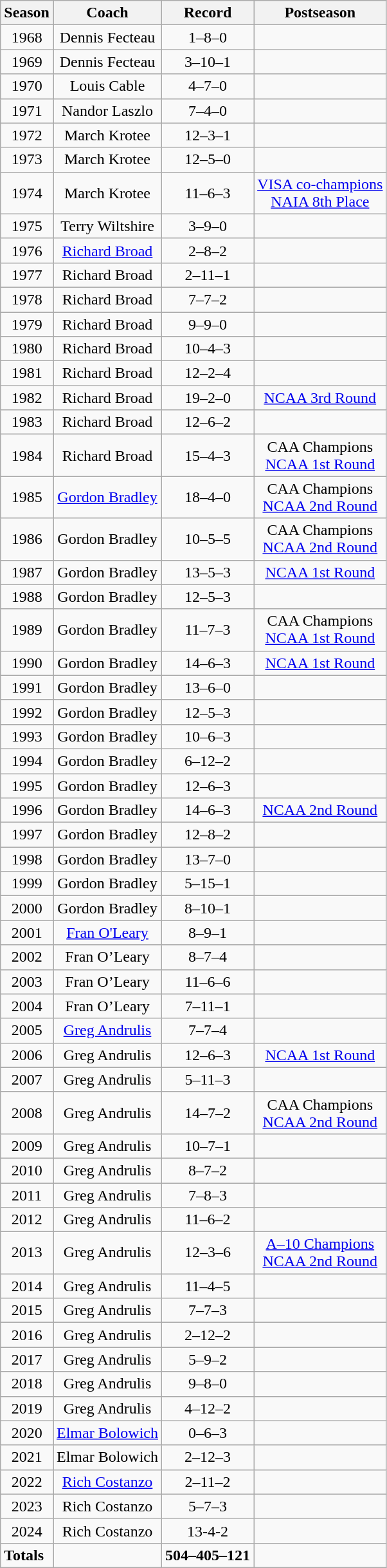<table class="wikitable">
<tr>
<th style= >Season</th>
<th style= >Coach</th>
<th style= >Record</th>
<th style= >Postseason</th>
</tr>
<tr align="center">
<td>1968</td>
<td>Dennis Fecteau</td>
<td>1–8–0</td>
<td></td>
</tr>
<tr align="center">
<td>1969</td>
<td>Dennis Fecteau</td>
<td>3–10–1</td>
<td></td>
</tr>
<tr align="center">
<td>1970</td>
<td>Louis Cable</td>
<td>4–7–0</td>
<td></td>
</tr>
<tr align="center">
<td>1971</td>
<td>Nandor Laszlo</td>
<td>7–4–0</td>
<td></td>
</tr>
<tr align="center">
<td>1972</td>
<td>March Krotee</td>
<td>12–3–1</td>
<td></td>
</tr>
<tr align="center">
<td>1973</td>
<td>March Krotee</td>
<td>12–5–0</td>
<td></td>
</tr>
<tr align="center">
<td>1974</td>
<td>March Krotee</td>
<td>11–6–3</td>
<td><a href='#'>VISA co-champions</a><br><a href='#'>NAIA 8th Place</a></td>
</tr>
<tr align="center">
<td>1975</td>
<td>Terry Wiltshire</td>
<td>3–9–0</td>
<td></td>
</tr>
<tr align="center">
<td>1976</td>
<td><a href='#'>Richard Broad</a></td>
<td>2–8–2</td>
<td></td>
</tr>
<tr align="center">
<td>1977</td>
<td>Richard Broad</td>
<td>2–11–1</td>
<td></td>
</tr>
<tr align="center">
<td>1978</td>
<td>Richard Broad</td>
<td>7–7–2</td>
<td></td>
</tr>
<tr align="center">
<td>1979</td>
<td>Richard Broad</td>
<td>9–9–0</td>
<td></td>
</tr>
<tr align="center">
<td>1980</td>
<td>Richard Broad</td>
<td>10–4–3</td>
<td></td>
</tr>
<tr align="center">
<td>1981</td>
<td>Richard Broad</td>
<td>12–2–4</td>
<td></td>
</tr>
<tr align="center">
<td>1982</td>
<td>Richard Broad</td>
<td>19–2–0</td>
<td><a href='#'>NCAA 3rd Round</a></td>
</tr>
<tr align="center">
<td>1983</td>
<td>Richard Broad</td>
<td>12–6–2</td>
<td></td>
</tr>
<tr align="center">
<td>1984</td>
<td>Richard Broad</td>
<td>15–4–3</td>
<td>CAA Champions<br><a href='#'>NCAA 1st Round</a></td>
</tr>
<tr align="center">
<td>1985</td>
<td><a href='#'>Gordon Bradley</a></td>
<td>18–4–0</td>
<td>CAA Champions<br><a href='#'>NCAA 2nd Round</a></td>
</tr>
<tr align="center">
<td>1986</td>
<td>Gordon Bradley</td>
<td>10–5–5</td>
<td>CAA Champions<br><a href='#'>NCAA 2nd Round</a></td>
</tr>
<tr align="center">
<td>1987</td>
<td>Gordon Bradley</td>
<td>13–5–3</td>
<td><a href='#'>NCAA 1st Round</a></td>
</tr>
<tr align="center">
<td>1988</td>
<td>Gordon Bradley</td>
<td>12–5–3</td>
<td></td>
</tr>
<tr align="center">
<td>1989</td>
<td>Gordon Bradley</td>
<td>11–7–3</td>
<td>CAA Champions<br><a href='#'>NCAA 1st Round</a></td>
</tr>
<tr align="center">
<td>1990</td>
<td>Gordon Bradley</td>
<td>14–6–3</td>
<td><a href='#'>NCAA 1st Round</a></td>
</tr>
<tr align="center">
<td>1991</td>
<td>Gordon Bradley</td>
<td>13–6–0</td>
<td></td>
</tr>
<tr align="center">
<td>1992</td>
<td>Gordon Bradley</td>
<td>12–5–3</td>
<td></td>
</tr>
<tr align="center">
<td>1993</td>
<td>Gordon Bradley</td>
<td>10–6–3</td>
<td></td>
</tr>
<tr align="center">
<td>1994</td>
<td>Gordon Bradley</td>
<td>6–12–2</td>
<td></td>
</tr>
<tr align="center">
<td>1995</td>
<td>Gordon Bradley</td>
<td>12–6–3</td>
<td></td>
</tr>
<tr align="center">
<td>1996</td>
<td>Gordon Bradley</td>
<td>14–6–3</td>
<td><a href='#'>NCAA 2nd Round</a></td>
</tr>
<tr align="center">
<td>1997</td>
<td>Gordon Bradley</td>
<td>12–8–2</td>
<td></td>
</tr>
<tr align="center">
<td>1998</td>
<td>Gordon Bradley</td>
<td>13–7–0</td>
<td></td>
</tr>
<tr align="center">
<td>1999</td>
<td>Gordon Bradley</td>
<td>5–15–1</td>
<td></td>
</tr>
<tr align="center">
<td>2000</td>
<td>Gordon Bradley</td>
<td>8–10–1</td>
<td></td>
</tr>
<tr align="center">
<td>2001</td>
<td><a href='#'>Fran O'Leary</a></td>
<td>8–9–1</td>
<td></td>
</tr>
<tr align="center">
<td>2002</td>
<td>Fran O’Leary</td>
<td>8–7–4</td>
<td></td>
</tr>
<tr align="center">
<td>2003</td>
<td>Fran O’Leary</td>
<td>11–6–6</td>
<td></td>
</tr>
<tr align="center">
<td>2004</td>
<td>Fran O’Leary</td>
<td>7–11–1</td>
<td></td>
</tr>
<tr align="center">
<td>2005</td>
<td><a href='#'>Greg Andrulis</a></td>
<td>7–7–4</td>
<td></td>
</tr>
<tr align="center">
<td>2006</td>
<td>Greg Andrulis</td>
<td>12–6–3</td>
<td><a href='#'>NCAA 1st Round</a></td>
</tr>
<tr align="center">
<td>2007</td>
<td>Greg Andrulis</td>
<td>5–11–3</td>
<td></td>
</tr>
<tr align="center">
<td>2008</td>
<td>Greg Andrulis</td>
<td>14–7–2</td>
<td>CAA Champions<br><a href='#'>NCAA 2nd Round</a></td>
</tr>
<tr align="center">
<td>2009</td>
<td>Greg Andrulis</td>
<td>10–7–1</td>
<td></td>
</tr>
<tr align="center">
<td>2010</td>
<td>Greg Andrulis</td>
<td>8–7–2</td>
<td></td>
</tr>
<tr align="center">
<td>2011</td>
<td>Greg Andrulis</td>
<td>7–8–3</td>
<td></td>
</tr>
<tr align="center">
<td>2012</td>
<td>Greg Andrulis</td>
<td>11–6–2</td>
<td></td>
</tr>
<tr align="center">
<td>2013</td>
<td>Greg Andrulis</td>
<td>12–3–6</td>
<td><a href='#'>A–10 Champions</a><br><a href='#'>NCAA 2nd Round</a></td>
</tr>
<tr align="center">
<td>2014</td>
<td>Greg Andrulis</td>
<td>11–4–5</td>
<td></td>
</tr>
<tr align="center">
<td>2015</td>
<td>Greg Andrulis</td>
<td>7–7–3</td>
<td></td>
</tr>
<tr align="center">
<td>2016</td>
<td>Greg Andrulis</td>
<td>2–12–2</td>
<td></td>
</tr>
<tr align="center">
<td>2017</td>
<td>Greg Andrulis</td>
<td>5–9–2</td>
<td></td>
</tr>
<tr align="center">
<td>2018</td>
<td>Greg Andrulis</td>
<td>9–8–0</td>
<td></td>
</tr>
<tr align="center">
<td>2019</td>
<td>Greg Andrulis</td>
<td>4–12–2</td>
<td></td>
</tr>
<tr align="center">
<td>2020</td>
<td><a href='#'>Elmar Bolowich</a></td>
<td>0–6–3</td>
<td></td>
</tr>
<tr align="center">
<td>2021</td>
<td>Elmar Bolowich</td>
<td>2–12–3</td>
<td></td>
</tr>
<tr align="center">
<td>2022</td>
<td><a href='#'>Rich Costanzo</a></td>
<td>2–11–2</td>
<td></td>
</tr>
<tr align="center">
<td>2023</td>
<td>Rich Costanzo</td>
<td>5–7–3</td>
<td></td>
</tr>
<tr align="center">
<td>2024</td>
<td>Rich Costanzo</td>
<td>13-4-2</td>
<td></td>
</tr>
<tr>
<td><strong>Totals</strong></td>
<td></td>
<td><strong>504–405–121</strong></td>
<td></td>
</tr>
</table>
